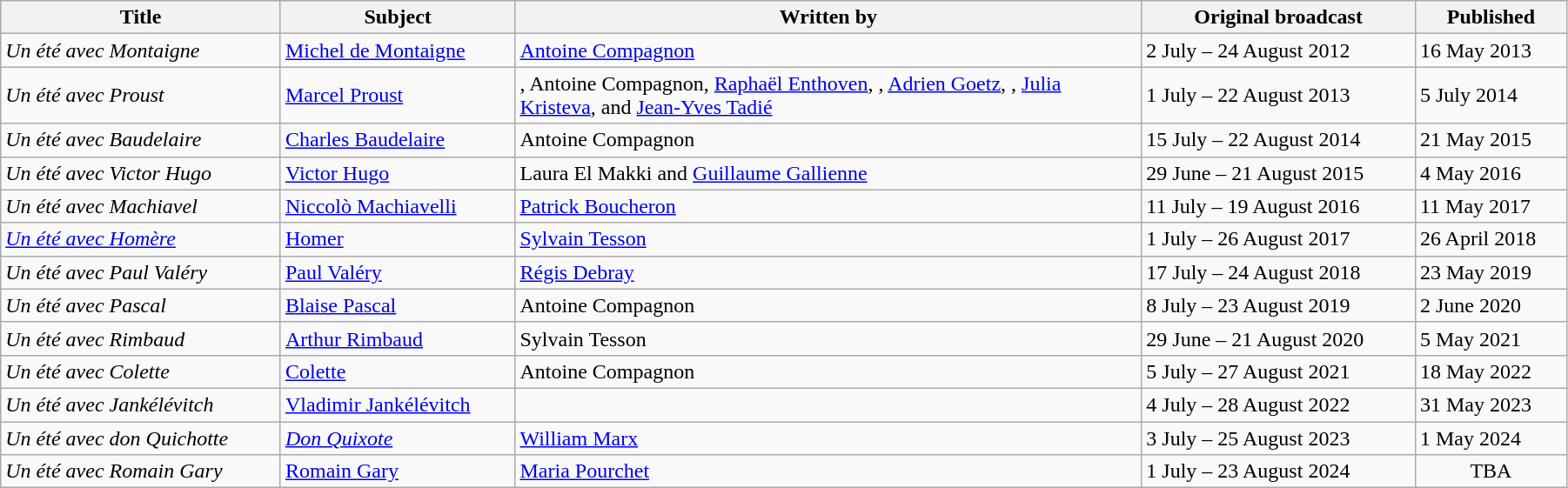<table class="wikitable" style="width:95%;">
<tr>
<th>Title</th>
<th>Subject</th>
<th style="width:40%;">Written by</th>
<th>Original broadcast</th>
<th>Published</th>
</tr>
<tr>
<td><em>Un été avec Montaigne</em></td>
<td><a href='#'>Michel de Montaigne</a></td>
<td><a href='#'>Antoine Compagnon</a></td>
<td>2 July – 24 August 2012</td>
<td>16 May 2013</td>
</tr>
<tr>
<td><em>Un été avec Proust</em></td>
<td><a href='#'>Marcel Proust</a></td>
<td>, Antoine Compagnon, <a href='#'>Raphaël Enthoven</a>, , <a href='#'>Adrien Goetz</a>, , <a href='#'>Julia Kristeva</a>,  and <a href='#'>Jean-Yves Tadié</a></td>
<td>1 July – 22 August 2013</td>
<td>5 July 2014</td>
</tr>
<tr>
<td><em>Un été avec Baudelaire</em></td>
<td><a href='#'>Charles Baudelaire</a></td>
<td>Antoine Compagnon</td>
<td>15 July – 22 August 2014</td>
<td>21 May 2015</td>
</tr>
<tr>
<td><em>Un été avec Victor Hugo</em></td>
<td><a href='#'>Victor Hugo</a></td>
<td>Laura El Makki and <a href='#'>Guillaume Gallienne</a></td>
<td>29 June – 21 August 2015</td>
<td>4 May 2016</td>
</tr>
<tr>
<td><em>Un été avec Machiavel</em></td>
<td><a href='#'>Niccolò Machiavelli</a></td>
<td><a href='#'>Patrick Boucheron</a></td>
<td>11 July – 19 August 2016</td>
<td>11 May 2017</td>
</tr>
<tr>
<td><em><a href='#'>Un été avec Homère</a></em></td>
<td><a href='#'>Homer</a></td>
<td><a href='#'>Sylvain Tesson</a></td>
<td>1 July – 26 August 2017</td>
<td>26 April 2018</td>
</tr>
<tr>
<td><em>Un été avec Paul Valéry</em></td>
<td><a href='#'>Paul Valéry</a></td>
<td><a href='#'>Régis Debray</a></td>
<td>17 July – 24 August 2018</td>
<td>23 May 2019</td>
</tr>
<tr>
<td><em>Un été avec Pascal</em></td>
<td><a href='#'>Blaise Pascal</a></td>
<td>Antoine Compagnon</td>
<td>8 July – 23 August 2019</td>
<td>2 June 2020</td>
</tr>
<tr>
<td><em>Un été avec Rimbaud</em></td>
<td><a href='#'>Arthur Rimbaud</a></td>
<td>Sylvain Tesson</td>
<td>29 June – 21 August 2020</td>
<td>5 May 2021</td>
</tr>
<tr>
<td><em>Un été avec Colette</em></td>
<td><a href='#'>Colette</a></td>
<td>Antoine Compagnon</td>
<td>5 July – 27 August 2021</td>
<td>18 May 2022</td>
</tr>
<tr>
<td><em>Un été avec Jankélévitch</em></td>
<td><a href='#'>Vladimir Jankélévitch</a></td>
<td></td>
<td>4 July – 28 August 2022</td>
<td>31 May 2023</td>
</tr>
<tr>
<td><em>Un été avec don Quichotte</em></td>
<td><em><a href='#'>Don Quixote</a></em></td>
<td><a href='#'>William Marx</a></td>
<td>3 July – 25 August 2023</td>
<td>1 May 2024</td>
</tr>
<tr>
<td><em>Un été avec Romain Gary</em></td>
<td><a href='#'>Romain Gary</a></td>
<td><a href='#'>Maria Pourchet</a></td>
<td>1 July – 23 August 2024</td>
<td align=center>TBA</td>
</tr>
</table>
